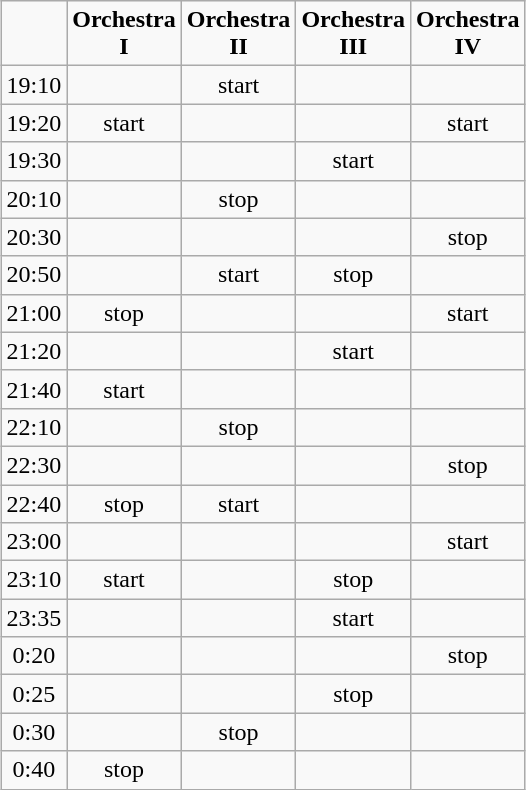<table class="wikitable"  border="1" align="center" style="margin: 1em auto 1em auto; text-align:center; width:200px">
<tr>
<td></td>
<td><strong>Orchestra I</strong></td>
<td><strong>Orchestra II</strong></td>
<td><strong>Orchestra III</strong></td>
<td><strong>Orchestra IV</strong></td>
</tr>
<tr>
<td>19:10</td>
<td></td>
<td>start</td>
<td></td>
<td></td>
</tr>
<tr>
<td>19:20</td>
<td>start</td>
<td></td>
<td></td>
<td>start</td>
</tr>
<tr>
<td>19:30</td>
<td></td>
<td></td>
<td>start</td>
<td></td>
</tr>
<tr>
<td>20:10</td>
<td></td>
<td>stop</td>
<td></td>
<td></td>
</tr>
<tr>
<td>20:30</td>
<td></td>
<td></td>
<td></td>
<td>stop</td>
</tr>
<tr>
<td>20:50</td>
<td></td>
<td>start</td>
<td>stop</td>
<td></td>
</tr>
<tr>
<td>21:00</td>
<td>stop</td>
<td></td>
<td></td>
<td>start</td>
</tr>
<tr>
<td>21:20</td>
<td></td>
<td></td>
<td>start</td>
<td></td>
</tr>
<tr>
<td>21:40</td>
<td>start</td>
<td></td>
<td></td>
<td></td>
</tr>
<tr>
<td>22:10</td>
<td></td>
<td>stop</td>
<td></td>
<td></td>
</tr>
<tr>
<td>22:30</td>
<td></td>
<td></td>
<td></td>
<td>stop</td>
</tr>
<tr>
<td>22:40</td>
<td>stop</td>
<td>start</td>
<td></td>
<td></td>
</tr>
<tr>
<td>23:00</td>
<td></td>
<td></td>
<td></td>
<td>start</td>
</tr>
<tr>
<td>23:10</td>
<td>start</td>
<td></td>
<td>stop</td>
<td></td>
</tr>
<tr>
<td>23:35</td>
<td></td>
<td></td>
<td>start</td>
<td></td>
</tr>
<tr>
<td>0:20</td>
<td></td>
<td></td>
<td></td>
<td>stop</td>
</tr>
<tr>
<td>0:25</td>
<td></td>
<td></td>
<td>stop</td>
<td></td>
</tr>
<tr>
<td>0:30</td>
<td></td>
<td>stop</td>
<td></td>
<td></td>
</tr>
<tr>
<td>0:40</td>
<td>stop</td>
<td></td>
<td></td>
<td></td>
</tr>
</table>
